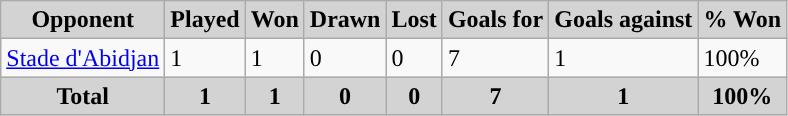<table class="wikitable sortable">
<tr>
<th style="background:lightgrey; width="200">Opponent</th>
<th style="background:lightgrey; width="70">Played</th>
<th style="background:lightgrey; width="70">Won</th>
<th style="background:lightgrey; width="70">Drawn</th>
<th style="background:lightgrey; width="70">Lost</th>
<th style="background:lightgrey; width="70">Goals for</th>
<th style="background:lightgrey; width="70">Goals against</th>
<th style="background:lightgrey; width="70">% Won</th>
</tr>
<tr align="left">
<td> <a href='#'>Stade d'Abidjan</a></td>
<td>1</td>
<td>1</td>
<td>0</td>
<td>0</td>
<td>7</td>
<td>1</td>
<td>100%</td>
</tr>
<tr class="sortbottom">
<th style="background:lightgrey;">Total</th>
<th style="background:lightgrey;">1</th>
<th style="background:lightgrey;">1</th>
<th style="background:lightgrey;">0</th>
<th style="background:lightgrey;">0</th>
<th style="background:lightgrey;">7</th>
<th style="background:lightgrey;">1</th>
<th style="background:lightgrey;">100%</th>
</tr>
</table>
